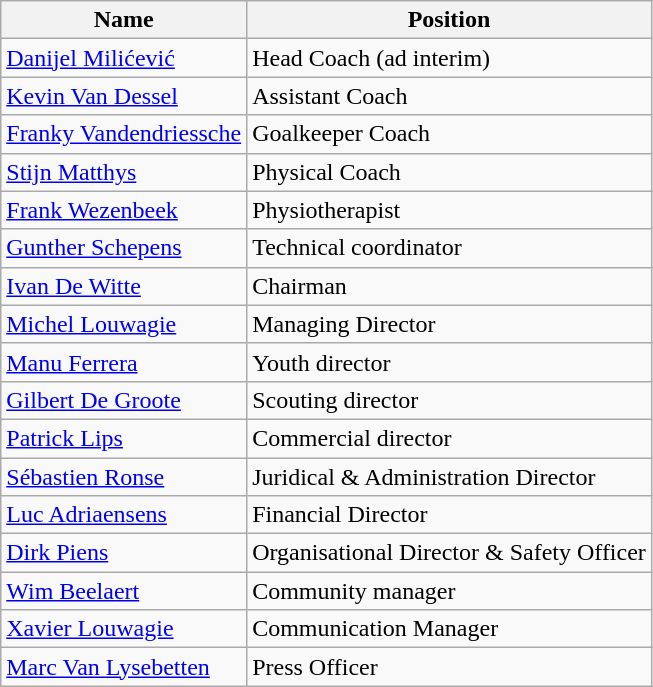<table class="wikitable">
<tr>
<th>Name</th>
<th>Position</th>
</tr>
<tr>
<td><a href='#'>Danijel Milićević</a></td>
<td> Head Coach (ad interim)</td>
</tr>
<tr>
<td><a href='#'>Kevin Van Dessel</a></td>
<td> Assistant Coach</td>
</tr>
<tr>
<td><a href='#'>Franky Vandendriessche</a></td>
<td> Goalkeeper Coach</td>
</tr>
<tr>
<td><a href='#'>Stijn Matthys</a></td>
<td> Physical Coach</td>
</tr>
<tr>
<td><a href='#'>Frank Wezenbeek</a></td>
<td> Physiotherapist</td>
</tr>
<tr>
<td><a href='#'>Gunther Schepens</a></td>
<td> Technical coordinator</td>
</tr>
<tr>
<td><a href='#'>Ivan De Witte</a></td>
<td> Chairman</td>
</tr>
<tr>
<td><a href='#'>Michel Louwagie</a></td>
<td> Managing Director</td>
</tr>
<tr>
<td><a href='#'>Manu Ferrera</a></td>
<td> Youth director</td>
</tr>
<tr>
<td><a href='#'>Gilbert De Groote</a></td>
<td> Scouting director</td>
</tr>
<tr>
<td><a href='#'>Patrick Lips</a></td>
<td> Commercial director</td>
</tr>
<tr>
<td><a href='#'>Sébastien Ronse</a></td>
<td> Juridical & Administration Director</td>
</tr>
<tr>
<td><a href='#'>Luc Adriaensens</a></td>
<td> Financial Director</td>
</tr>
<tr>
<td><a href='#'>Dirk Piens</a></td>
<td> Organisational Director & Safety Officer</td>
</tr>
<tr>
<td><a href='#'>Wim Beelaert</a></td>
<td> Community manager</td>
</tr>
<tr>
<td><a href='#'>Xavier Louwagie</a></td>
<td> Communication Manager</td>
</tr>
<tr>
<td><a href='#'>Marc Van Lysebetten</a></td>
<td> Press Officer</td>
</tr>
</table>
